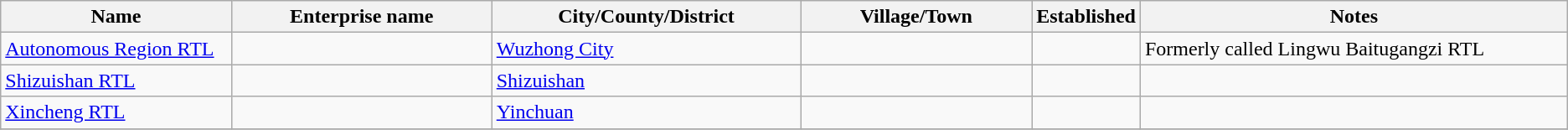<table class="wikitable">
<tr>
<th width=15%>Name</th>
<th width=17%>Enterprise name</th>
<th width=20%>City/County/District</th>
<th width=15%>Village/Town</th>
<th width=5%>Established</th>
<th width=28%>Notes</th>
</tr>
<tr>
<td><a href='#'>Autonomous Region RTL</a></td>
<td></td>
<td><a href='#'>Wuzhong City</a></td>
<td></td>
<td></td>
<td>Formerly called Lingwu Baitugangzi RTL</td>
</tr>
<tr>
<td><a href='#'>Shizuishan RTL</a></td>
<td></td>
<td><a href='#'>Shizuishan</a></td>
<td></td>
<td></td>
<td></td>
</tr>
<tr>
<td><a href='#'>Xincheng RTL</a></td>
<td></td>
<td><a href='#'>Yinchuan</a></td>
<td></td>
<td></td>
<td></td>
</tr>
<tr>
</tr>
</table>
